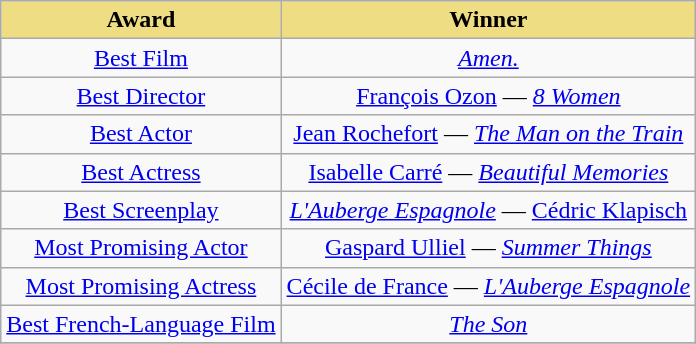<table class="wikitable" border="1">
<tr>
<th style="background:#EEDD82;">Award</th>
<th style="background:#EEDD82;">Winner</th>
</tr>
<tr>
<td align="center" valign="center"><a href='#'>Best Film</a></td>
<td align="center" valign="center"><em><a href='#'>Amen.</a></em></td>
</tr>
<tr>
<td align="center" valign="center"><a href='#'>Best Director</a></td>
<td align="center" valign="center"><a href='#'>François Ozon</a> — <em><a href='#'>8 Women</a></em></td>
</tr>
<tr>
<td align="center" valign="center"><a href='#'>Best Actor</a></td>
<td align="center" valign="center"><a href='#'>Jean Rochefort</a> — <em><a href='#'>The Man on the Train</a></em></td>
</tr>
<tr>
<td align="center" valign="center"><a href='#'>Best Actress</a></td>
<td align="center" valign="center"><a href='#'>Isabelle Carré</a> — <em><a href='#'>Beautiful Memories</a></em></td>
</tr>
<tr>
<td align="center" valign="center"><a href='#'>Best Screenplay</a></td>
<td align="center" valign="center"><em><a href='#'>L'Auberge Espagnole</a></em> — <a href='#'>Cédric Klapisch</a></td>
</tr>
<tr>
<td align="center" valign="center"><a href='#'>Most Promising Actor</a></td>
<td align="center" valign="center"><a href='#'>Gaspard Ulliel</a> — <em><a href='#'>Summer Things</a></em></td>
</tr>
<tr>
<td align="center" valign="center"><a href='#'>Most Promising Actress</a></td>
<td align="center" valign="center"><a href='#'>Cécile de France</a> — <em><a href='#'>L'Auberge Espagnole</a></em></td>
</tr>
<tr>
<td align="center" valign="center"><a href='#'>Best French-Language Film</a></td>
<td align="center" valign="center"><em><a href='#'>The Son</a></em></td>
</tr>
<tr>
</tr>
</table>
